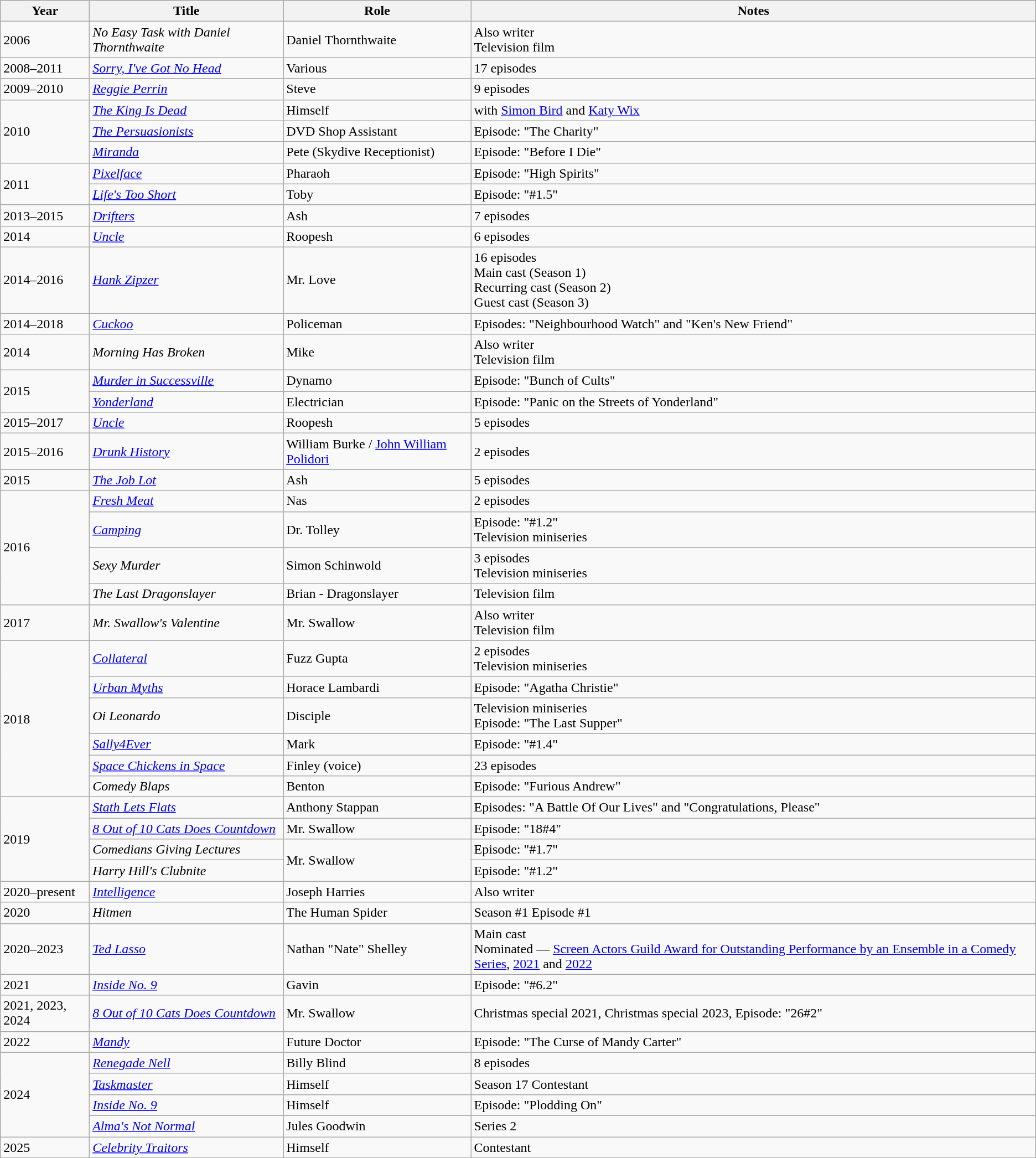<table class="wikitable sortable">
<tr>
<th>Year</th>
<th>Title</th>
<th>Role</th>
<th>Notes</th>
</tr>
<tr>
<td>2006</td>
<td><em>No Easy Task with Daniel Thornthwaite</em></td>
<td>Daniel Thornthwaite</td>
<td>Also writer<br>Television film</td>
</tr>
<tr>
<td>2008–2011</td>
<td><em><a href='#'>Sorry, I've Got No Head</a></em></td>
<td>Various</td>
<td>17 episodes</td>
</tr>
<tr>
<td>2009–2010</td>
<td><em><a href='#'>Reggie Perrin</a></em></td>
<td>Steve</td>
<td>9 episodes</td>
</tr>
<tr>
<td rowspan="3">2010</td>
<td><em><a href='#'>The King Is Dead</a></em></td>
<td>Himself</td>
<td>with <a href='#'>Simon Bird</a> and <a href='#'>Katy Wix</a></td>
</tr>
<tr>
<td><em><a href='#'>The Persuasionists</a></em></td>
<td>DVD Shop Assistant</td>
<td>Episode: "The Charity"</td>
</tr>
<tr>
<td><em><a href='#'>Miranda</a></em></td>
<td>Pete (Skydive Receptionist)</td>
<td>Episode: "Before I Die"</td>
</tr>
<tr>
<td rowspan="2">2011</td>
<td><em><a href='#'>Pixelface</a></em></td>
<td>Pharaoh</td>
<td>Episode: "High Spirits"</td>
</tr>
<tr>
<td><em><a href='#'>Life's Too Short</a></em></td>
<td>Toby</td>
<td>Episode: "#1.5"</td>
</tr>
<tr>
<td>2013–2015</td>
<td><em><a href='#'>Drifters</a></em></td>
<td>Ash</td>
<td>7 episodes</td>
</tr>
<tr>
<td>2014</td>
<td><em><a href='#'>Uncle</a></em></td>
<td>Roopesh</td>
<td>6 episodes</td>
</tr>
<tr>
<td>2014–2016</td>
<td><em><a href='#'>Hank Zipzer</a></em></td>
<td>Mr. Love</td>
<td>16 episodes<br>Main cast (Season 1)<br>Recurring cast (Season 2)<br>Guest cast (Season 3)</td>
</tr>
<tr>
<td>2014–2018</td>
<td><em><a href='#'>Cuckoo</a></em></td>
<td>Policeman</td>
<td>Episodes: "Neighbourhood Watch" and "Ken's New Friend"</td>
</tr>
<tr>
<td>2014</td>
<td><em>Morning Has Broken</em></td>
<td>Mike</td>
<td>Also writer<br>Television film</td>
</tr>
<tr>
<td rowspan="2">2015</td>
<td><em><a href='#'>Murder in Successville</a></em></td>
<td>Dynamo</td>
<td>Episode: "Bunch of Cults"</td>
</tr>
<tr>
<td><em><a href='#'>Yonderland</a></em></td>
<td>Electrician</td>
<td>Episode: "Panic on the Streets of Yonderland"</td>
</tr>
<tr>
<td>2015–2017</td>
<td><em><a href='#'>Uncle</a></em></td>
<td>Roopesh</td>
<td>5 episodes</td>
</tr>
<tr>
<td>2015–2016</td>
<td><em><a href='#'>Drunk History</a></em></td>
<td>William Burke / <a href='#'>John William Polidori</a></td>
<td>2 episodes</td>
</tr>
<tr>
<td>2015</td>
<td><em><a href='#'>The Job Lot</a></em></td>
<td>Ash</td>
<td>5 episodes</td>
</tr>
<tr>
<td rowspan="4">2016</td>
<td><em><a href='#'>Fresh Meat</a></em></td>
<td>Nas</td>
<td>2 episodes</td>
</tr>
<tr>
<td><em><a href='#'>Camping</a></em></td>
<td>Dr. Tolley</td>
<td>Episode: "#1.2"<br>Television miniseries</td>
</tr>
<tr>
<td><em>Sexy Murder</em></td>
<td>Simon Schinwold</td>
<td>3 episodes<br>Television miniseries</td>
</tr>
<tr>
<td><em>The Last Dragonslayer</em></td>
<td>Brian - Dragonslayer</td>
<td>Television film</td>
</tr>
<tr>
<td>2017</td>
<td><em>Mr. Swallow's Valentine</em></td>
<td>Mr. Swallow</td>
<td>Also writer<br>Television film</td>
</tr>
<tr>
<td rowspan="6">2018</td>
<td><em><a href='#'>Collateral</a></em></td>
<td>Fuzz Gupta</td>
<td>2 episodes<br>Television miniseries</td>
</tr>
<tr>
<td><em><a href='#'>Urban Myths</a></em></td>
<td>Horace Lambardi</td>
<td>Episode: "Agatha Christie"</td>
</tr>
<tr>
<td><em>Oi Leonardo</em></td>
<td>Disciple</td>
<td>Television miniseries<br>Episode: "The Last Supper"</td>
</tr>
<tr>
<td><em><a href='#'>Sally4Ever</a></em></td>
<td>Mark</td>
<td>Episode: "#1.4"</td>
</tr>
<tr>
<td><em><a href='#'>Space Chickens in Space</a></em></td>
<td>Finley (voice)</td>
<td>23 episodes</td>
</tr>
<tr>
<td><em>Comedy Blaps</em></td>
<td>Benton</td>
<td>Episode: "Furious Andrew"</td>
</tr>
<tr>
<td rowspan="4">2019</td>
<td><em><a href='#'>Stath Lets Flats</a></em></td>
<td>Anthony Stappan</td>
<td>Episodes: "A Battle Of Our Lives" and "Congratulations, Please"</td>
</tr>
<tr>
<td><em><a href='#'>8 Out of 10 Cats Does Countdown</a></em></td>
<td>Mr. Swallow</td>
<td>Episode: "18#4"</td>
</tr>
<tr>
<td><em>Comedians Giving Lectures</em></td>
<td rowspan="2">Mr. Swallow</td>
<td>Episode: "#1.7"</td>
</tr>
<tr>
<td><em>Harry Hill's Clubnite</em></td>
<td>Episode: "#1.2"</td>
</tr>
<tr>
<td>2020–present</td>
<td><em><a href='#'>Intelligence</a></em></td>
<td>Joseph Harries</td>
<td>Also writer</td>
</tr>
<tr>
<td>2020</td>
<td><em>Hitmen</em></td>
<td>The Human Spider</td>
<td>Season #1 Episode #1</td>
</tr>
<tr>
<td>2020–2023</td>
<td><em><a href='#'>Ted Lasso</a></em></td>
<td>Nathan "Nate" Shelley</td>
<td>Main cast<br>Nominated — <a href='#'>Screen Actors Guild Award for Outstanding Performance by an Ensemble in a Comedy Series</a>, <a href='#'>2021</a> and <a href='#'>2022</a></td>
</tr>
<tr>
<td>2021</td>
<td><em><a href='#'>Inside No. 9</a></em></td>
<td>Gavin</td>
<td>Episode: "#6.2"</td>
</tr>
<tr>
<td>2021, 2023, 2024</td>
<td><em><a href='#'>8 Out of 10 Cats Does Countdown</a></em></td>
<td>Mr. Swallow</td>
<td>Christmas special 2021, Christmas special 2023, Episode: "26#2"</td>
</tr>
<tr>
<td>2022</td>
<td><em><a href='#'>Mandy</a></em></td>
<td>Future Doctor</td>
<td>Episode: "The Curse of Mandy Carter"</td>
</tr>
<tr>
<td rowspan="4">2024</td>
<td><em><a href='#'>Renegade Nell</a></em></td>
<td>Billy Blind</td>
<td>8 episodes</td>
</tr>
<tr>
<td><em><a href='#'>Taskmaster</a></em></td>
<td>Himself</td>
<td>Season 17 Contestant</td>
</tr>
<tr>
<td><em><a href='#'>Inside No. 9</a></em></td>
<td>Himself</td>
<td>Episode: "Plodding On"</td>
</tr>
<tr>
<td><em><a href='#'>Alma's Not Normal</a></em></td>
<td>Jules Goodwin</td>
<td>Series 2</td>
</tr>
<tr>
<td>2025</td>
<td><em><a href='#'>Celebrity Traitors</a></em></td>
<td>Himself</td>
<td>Contestant</td>
</tr>
</table>
